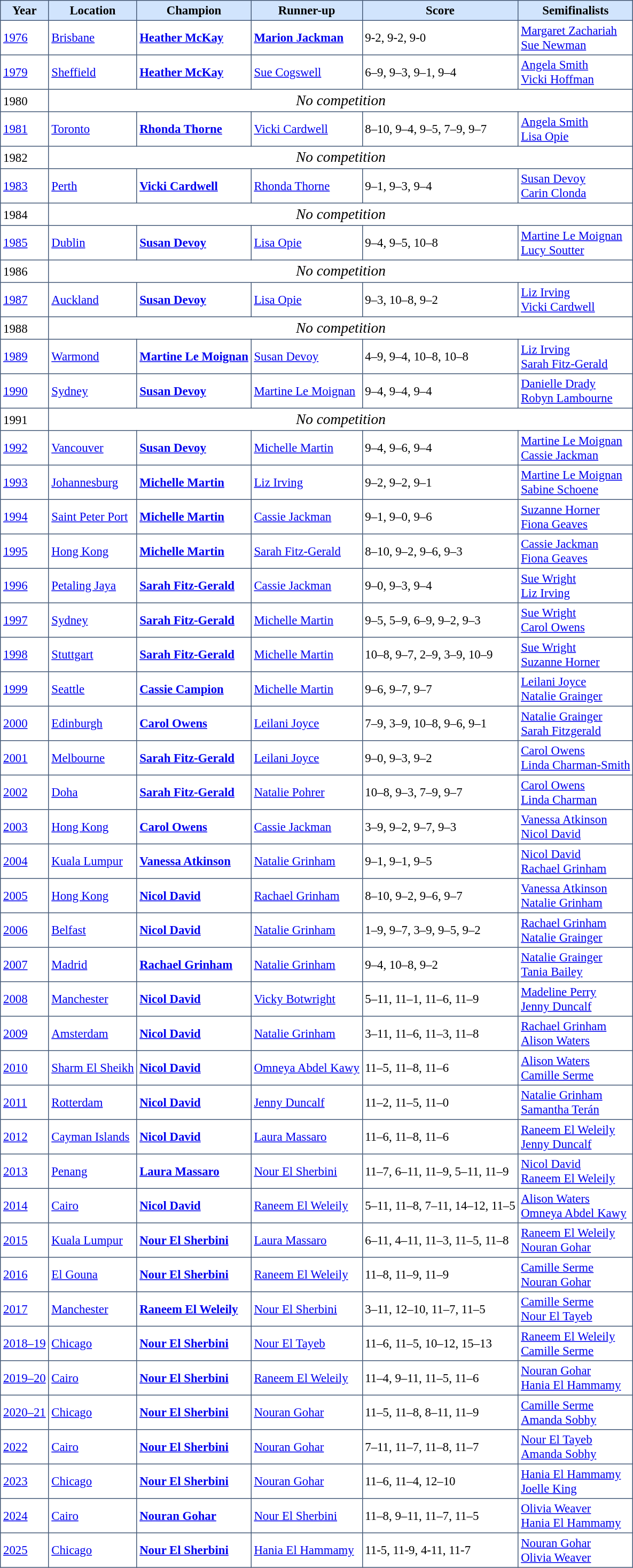<table cellpadding="3" cellspacing="4" border="1" style="border:#435877 solid 1px; border-collapse: collapse; font-size: 95%;">
<tr bgcolor="#d1e4fd">
<th>Year</th>
<th>Location</th>
<th>Champion</th>
<th>Runner-up</th>
<th>Score</th>
<th>Semifinalists</th>
</tr>
<tr>
<td><a href='#'>1976</a></td>
<td> <a href='#'>Brisbane</a></td>
<td> <strong><a href='#'>Heather McKay</a></strong></td>
<td> <strong><a href='#'>Marion Jackman</a></strong></td>
<td>9-2, 9-2, 9-0</td>
<td> <a href='#'>Margaret Zachariah</a><br> <a href='#'>Sue Newman</a></td>
</tr>
<tr>
<td><a href='#'>1979</a></td>
<td> <a href='#'>Sheffield</a></td>
<td> <strong><a href='#'>Heather McKay</a></strong></td>
<td> <a href='#'>Sue Cogswell</a></td>
<td>6–9, 9–3, 9–1, 9–4</td>
<td> <a href='#'>Angela Smith</a><br> <a href='#'>Vicki Hoffman</a></td>
</tr>
<tr>
<td>1980</td>
<td rowspan=1 colspan=5 align="center"><span><big><em>No competition</em></big></span></td>
</tr>
<tr>
<td><a href='#'>1981</a></td>
<td> <a href='#'>Toronto</a></td>
<td> <strong><a href='#'>Rhonda Thorne</a></strong></td>
<td> <a href='#'>Vicki Cardwell</a></td>
<td>8–10, 9–4, 9–5, 7–9, 9–7</td>
<td> <a href='#'>Angela Smith</a><br> <a href='#'>Lisa Opie</a></td>
</tr>
<tr>
<td>1982</td>
<td rowspan=1 colspan=5 align="center"><span><big><em>No competition</em></big></span></td>
</tr>
<tr>
<td><a href='#'>1983</a></td>
<td> <a href='#'>Perth</a></td>
<td> <strong><a href='#'>Vicki Cardwell</a></strong></td>
<td> <a href='#'>Rhonda Thorne</a></td>
<td>9–1, 9–3, 9–4</td>
<td> <a href='#'>Susan Devoy</a><br> <a href='#'>Carin Clonda</a></td>
</tr>
<tr>
<td>1984</td>
<td rowspan=1 colspan=5 align="center"><span><big><em>No competition</em></big></span></td>
</tr>
<tr>
<td><a href='#'>1985</a></td>
<td> <a href='#'>Dublin</a></td>
<td> <strong><a href='#'>Susan Devoy</a></strong></td>
<td> <a href='#'>Lisa Opie</a></td>
<td>9–4, 9–5, 10–8</td>
<td> <a href='#'>Martine Le Moignan</a><br> <a href='#'>Lucy Soutter</a></td>
</tr>
<tr>
<td>1986</td>
<td rowspan=1 colspan=5 align="center"><span><big><em>No competition</em></big></span></td>
</tr>
<tr>
<td><a href='#'>1987</a></td>
<td> <a href='#'>Auckland</a></td>
<td> <strong><a href='#'>Susan Devoy</a></strong></td>
<td> <a href='#'>Lisa Opie</a></td>
<td>9–3, 10–8, 9–2</td>
<td> <a href='#'>Liz Irving</a><br> <a href='#'>Vicki Cardwell</a></td>
</tr>
<tr>
<td>1988</td>
<td rowspan=1 colspan=5 align="center"><span><big><em>No competition</em></big></span></td>
</tr>
<tr>
<td><a href='#'>1989</a></td>
<td> <a href='#'>Warmond</a></td>
<td> <strong><a href='#'>Martine Le Moignan</a></strong></td>
<td> <a href='#'>Susan Devoy</a></td>
<td>4–9, 9–4, 10–8, 10–8</td>
<td> <a href='#'>Liz Irving</a><br> <a href='#'>Sarah Fitz-Gerald</a></td>
</tr>
<tr>
<td><a href='#'>1990</a></td>
<td> <a href='#'>Sydney</a></td>
<td> <strong><a href='#'>Susan Devoy</a></strong></td>
<td> <a href='#'>Martine Le Moignan</a></td>
<td>9–4, 9–4, 9–4</td>
<td> <a href='#'>Danielle Drady</a><br> <a href='#'>Robyn Lambourne</a></td>
</tr>
<tr>
<td>1991</td>
<td rowspan=1 colspan=5 align="center"><span><big><em>No competition</em></big></span></td>
</tr>
<tr>
<td><a href='#'>1992</a></td>
<td> <a href='#'>Vancouver</a></td>
<td> <strong><a href='#'>Susan Devoy</a></strong></td>
<td> <a href='#'>Michelle Martin</a></td>
<td>9–4, 9–6, 9–4</td>
<td> <a href='#'>Martine Le Moignan</a><br> <a href='#'>Cassie Jackman</a></td>
</tr>
<tr>
<td><a href='#'>1993</a></td>
<td> <a href='#'>Johannesburg</a></td>
<td> <strong><a href='#'>Michelle Martin</a></strong></td>
<td> <a href='#'>Liz Irving</a></td>
<td>9–2, 9–2, 9–1</td>
<td> <a href='#'>Martine Le Moignan</a><br> <a href='#'>Sabine Schoene</a></td>
</tr>
<tr>
<td><a href='#'>1994</a></td>
<td> <a href='#'>Saint Peter Port</a></td>
<td> <strong><a href='#'>Michelle Martin</a></strong></td>
<td> <a href='#'>Cassie Jackman</a></td>
<td>9–1, 9–0, 9–6</td>
<td> <a href='#'>Suzanne Horner</a><br> <a href='#'>Fiona Geaves</a></td>
</tr>
<tr>
<td><a href='#'>1995</a></td>
<td> <a href='#'>Hong Kong</a></td>
<td> <strong><a href='#'>Michelle Martin</a></strong></td>
<td> <a href='#'>Sarah Fitz-Gerald</a></td>
<td>8–10, 9–2, 9–6, 9–3</td>
<td> <a href='#'>Cassie Jackman</a><br> <a href='#'>Fiona Geaves</a></td>
</tr>
<tr>
<td><a href='#'>1996</a></td>
<td> <a href='#'>Petaling Jaya</a></td>
<td> <strong><a href='#'>Sarah Fitz-Gerald</a></strong></td>
<td> <a href='#'>Cassie Jackman</a></td>
<td>9–0, 9–3, 9–4</td>
<td> <a href='#'>Sue Wright</a><br> <a href='#'>Liz Irving</a></td>
</tr>
<tr>
<td><a href='#'>1997</a></td>
<td> <a href='#'>Sydney</a></td>
<td> <strong><a href='#'>Sarah Fitz-Gerald</a></strong></td>
<td> <a href='#'>Michelle Martin</a></td>
<td>9–5, 5–9, 6–9, 9–2, 9–3</td>
<td> <a href='#'>Sue Wright</a><br> <a href='#'>Carol Owens</a></td>
</tr>
<tr>
<td><a href='#'>1998</a></td>
<td> <a href='#'>Stuttgart</a></td>
<td> <strong><a href='#'>Sarah Fitz-Gerald</a></strong></td>
<td> <a href='#'>Michelle Martin</a></td>
<td>10–8, 9–7, 2–9, 3–9, 10–9</td>
<td> <a href='#'>Sue Wright</a><br> <a href='#'>Suzanne Horner</a></td>
</tr>
<tr>
<td><a href='#'>1999</a></td>
<td> <a href='#'>Seattle</a></td>
<td> <strong><a href='#'>Cassie Campion</a></strong></td>
<td> <a href='#'>Michelle Martin</a></td>
<td>9–6, 9–7, 9–7</td>
<td> <a href='#'>Leilani Joyce</a><br> <a href='#'>Natalie Grainger</a></td>
</tr>
<tr>
<td><a href='#'>2000</a></td>
<td> <a href='#'>Edinburgh</a></td>
<td> <strong><a href='#'>Carol Owens</a></strong></td>
<td> <a href='#'>Leilani Joyce</a></td>
<td>7–9, 3–9, 10–8, 9–6, 9–1</td>
<td> <a href='#'>Natalie Grainger</a><br> <a href='#'>Sarah Fitzgerald</a></td>
</tr>
<tr>
<td><a href='#'>2001</a></td>
<td> <a href='#'>Melbourne</a></td>
<td> <strong><a href='#'>Sarah Fitz-Gerald</a></strong></td>
<td> <a href='#'>Leilani Joyce</a></td>
<td>9–0, 9–3, 9–2</td>
<td> <a href='#'>Carol Owens</a><br> <a href='#'>Linda Charman-Smith</a></td>
</tr>
<tr>
<td><a href='#'>2002</a></td>
<td> <a href='#'>Doha</a></td>
<td> <strong><a href='#'>Sarah Fitz-Gerald</a></strong></td>
<td> <a href='#'>Natalie Pohrer</a></td>
<td>10–8, 9–3, 7–9, 9–7</td>
<td> <a href='#'>Carol Owens</a><br> <a href='#'>Linda Charman</a></td>
</tr>
<tr>
<td><a href='#'>2003</a></td>
<td> <a href='#'>Hong Kong</a></td>
<td> <strong><a href='#'>Carol Owens</a></strong></td>
<td> <a href='#'>Cassie Jackman</a></td>
<td>3–9, 9–2, 9–7, 9–3</td>
<td> <a href='#'>Vanessa Atkinson</a><br> <a href='#'>Nicol David</a></td>
</tr>
<tr>
<td><a href='#'>2004</a></td>
<td> <a href='#'>Kuala Lumpur</a></td>
<td> <strong><a href='#'>Vanessa Atkinson</a></strong></td>
<td> <a href='#'>Natalie Grinham</a></td>
<td>9–1, 9–1, 9–5</td>
<td> <a href='#'>Nicol David</a><br> <a href='#'>Rachael Grinham</a></td>
</tr>
<tr>
<td><a href='#'>2005</a></td>
<td> <a href='#'>Hong Kong</a></td>
<td> <strong><a href='#'>Nicol David</a></strong></td>
<td> <a href='#'>Rachael Grinham</a></td>
<td>8–10, 9–2, 9–6, 9–7</td>
<td> <a href='#'>Vanessa Atkinson</a><br> <a href='#'>Natalie Grinham</a></td>
</tr>
<tr>
<td><a href='#'>2006</a></td>
<td> <a href='#'>Belfast</a></td>
<td> <strong><a href='#'>Nicol David</a></strong></td>
<td> <a href='#'>Natalie Grinham</a></td>
<td>1–9, 9–7, 3–9, 9–5, 9–2</td>
<td> <a href='#'>Rachael Grinham</a><br> <a href='#'>Natalie Grainger</a></td>
</tr>
<tr>
<td><a href='#'>2007</a></td>
<td> <a href='#'>Madrid</a></td>
<td> <strong><a href='#'>Rachael Grinham</a></strong></td>
<td> <a href='#'>Natalie Grinham</a></td>
<td>9–4, 10–8, 9–2</td>
<td> <a href='#'>Natalie Grainger</a><br> <a href='#'>Tania Bailey</a></td>
</tr>
<tr>
<td><a href='#'>2008</a></td>
<td> <a href='#'>Manchester</a></td>
<td> <strong><a href='#'>Nicol David</a></strong></td>
<td> <a href='#'>Vicky Botwright</a></td>
<td>5–11, 11–1, 11–6, 11–9</td>
<td> <a href='#'>Madeline Perry</a><br> <a href='#'>Jenny Duncalf</a></td>
</tr>
<tr>
<td><a href='#'>2009</a></td>
<td> <a href='#'>Amsterdam</a></td>
<td> <strong><a href='#'>Nicol David</a></strong></td>
<td> <a href='#'>Natalie Grinham</a></td>
<td>3–11, 11–6, 11–3, 11–8</td>
<td> <a href='#'>Rachael Grinham</a><br> <a href='#'>Alison Waters</a></td>
</tr>
<tr>
<td><a href='#'>2010</a></td>
<td> <a href='#'>Sharm El Sheikh</a></td>
<td> <strong><a href='#'>Nicol David</a></strong></td>
<td> <a href='#'>Omneya Abdel Kawy</a></td>
<td>11–5, 11–8, 11–6</td>
<td> <a href='#'>Alison Waters</a><br> <a href='#'>Camille Serme</a></td>
</tr>
<tr>
<td><a href='#'>2011</a></td>
<td> <a href='#'>Rotterdam</a></td>
<td> <strong><a href='#'>Nicol David</a></strong></td>
<td> <a href='#'>Jenny Duncalf</a></td>
<td>11–2, 11–5, 11–0</td>
<td> <a href='#'>Natalie Grinham</a><br> <a href='#'>Samantha Terán</a></td>
</tr>
<tr>
<td><a href='#'>2012</a></td>
<td> <a href='#'>Cayman Islands</a></td>
<td> <strong><a href='#'>Nicol David</a></strong></td>
<td> <a href='#'>Laura Massaro</a></td>
<td>11–6, 11–8, 11–6</td>
<td> <a href='#'>Raneem El Weleily</a><br> <a href='#'>Jenny Duncalf</a></td>
</tr>
<tr>
<td><a href='#'>2013</a></td>
<td> <a href='#'>Penang</a></td>
<td> <strong><a href='#'>Laura Massaro</a></strong></td>
<td> <a href='#'>Nour El Sherbini</a></td>
<td>11–7, 6–11, 11–9, 5–11, 11–9</td>
<td> <a href='#'>Nicol David</a><br> <a href='#'>Raneem El Weleily</a></td>
</tr>
<tr>
<td><a href='#'>2014</a></td>
<td> <a href='#'>Cairo</a></td>
<td> <strong><a href='#'>Nicol David</a></strong></td>
<td> <a href='#'>Raneem El Weleily</a></td>
<td>5–11, 11–8, 7–11, 14–12, 11–5</td>
<td> <a href='#'>Alison Waters</a><br> <a href='#'>Omneya Abdel Kawy</a></td>
</tr>
<tr>
<td><a href='#'>2015</a></td>
<td> <a href='#'>Kuala Lumpur</a></td>
<td> <strong><a href='#'>Nour El Sherbini</a></strong></td>
<td> <a href='#'>Laura Massaro</a></td>
<td>6–11, 4–11, 11–3, 11–5, 11–8</td>
<td> <a href='#'>Raneem El Weleily</a><br> <a href='#'>Nouran Gohar</a></td>
</tr>
<tr>
<td><a href='#'>2016</a></td>
<td> <a href='#'>El Gouna</a></td>
<td> <strong><a href='#'>Nour El Sherbini</a></strong></td>
<td> <a href='#'>Raneem El Weleily</a></td>
<td>11–8, 11–9, 11–9</td>
<td> <a href='#'>Camille Serme</a><br> <a href='#'>Nouran Gohar</a></td>
</tr>
<tr>
<td><a href='#'>2017</a></td>
<td> <a href='#'>Manchester</a></td>
<td> <strong><a href='#'>Raneem El Weleily</a></strong></td>
<td> <a href='#'>Nour El Sherbini</a></td>
<td>3–11, 12–10, 11–7, 11–5</td>
<td> <a href='#'>Camille Serme</a><br> <a href='#'>Nour El Tayeb</a></td>
</tr>
<tr>
<td><a href='#'>2018–19</a></td>
<td> <a href='#'>Chicago</a></td>
<td> <strong><a href='#'>Nour El Sherbini</a></strong></td>
<td> <a href='#'>Nour El Tayeb</a></td>
<td>11–6, 11–5, 10–12, 15–13</td>
<td> <a href='#'>Raneem El Weleily</a><br> <a href='#'>Camille Serme</a></td>
</tr>
<tr>
<td><a href='#'>2019–20</a></td>
<td> <a href='#'>Cairo</a></td>
<td> <strong><a href='#'>Nour El Sherbini</a></strong></td>
<td> <a href='#'>Raneem El Weleily</a></td>
<td>11–4, 9–11, 11–5, 11–6</td>
<td> <a href='#'>Nouran Gohar</a><br> <a href='#'>Hania El Hammamy</a></td>
</tr>
<tr>
<td><a href='#'>2020–21</a></td>
<td> <a href='#'>Chicago</a></td>
<td> <strong><a href='#'>Nour El Sherbini</a></strong></td>
<td> <a href='#'>Nouran Gohar</a></td>
<td>11–5, 11–8, 8–11, 11–9</td>
<td> <a href='#'>Camille Serme</a><br> <a href='#'>Amanda Sobhy</a></td>
</tr>
<tr>
<td><a href='#'>2022</a></td>
<td> <a href='#'>Cairo</a></td>
<td> <strong><a href='#'>Nour El Sherbini</a></strong></td>
<td> <a href='#'>Nouran Gohar</a></td>
<td>7–11, 11–7, 11–8, 11–7</td>
<td> <a href='#'>Nour El Tayeb</a><br> <a href='#'>Amanda Sobhy</a></td>
</tr>
<tr>
<td><a href='#'>2023</a></td>
<td> <a href='#'>Chicago</a></td>
<td> <strong><a href='#'>Nour El Sherbini</a></strong></td>
<td> <a href='#'>Nouran Gohar</a></td>
<td>11–6, 11–4, 12–10</td>
<td> <a href='#'>Hania El Hammamy</a><br> <a href='#'>Joelle King</a></td>
</tr>
<tr>
<td><a href='#'>2024</a></td>
<td> <a href='#'>Cairo</a></td>
<td> <strong><a href='#'>Nouran Gohar</a></strong></td>
<td> <a href='#'>Nour El Sherbini</a></td>
<td>11–8, 9–11, 11–7, 11–5</td>
<td> <a href='#'>Olivia Weaver</a> <br> <a href='#'>Hania El Hammamy</a></td>
</tr>
<tr>
<td><a href='#'>2025</a></td>
<td> <a href='#'>Chicago</a></td>
<td> <strong><a href='#'>Nour El Sherbini</a></strong></td>
<td> <a href='#'>Hania El Hammamy</a></td>
<td>11-5, 11-9, 4-11, 11-7</td>
<td> <a href='#'>Nouran Gohar</a> <br> <a href='#'>Olivia Weaver</a></td>
</tr>
</table>
